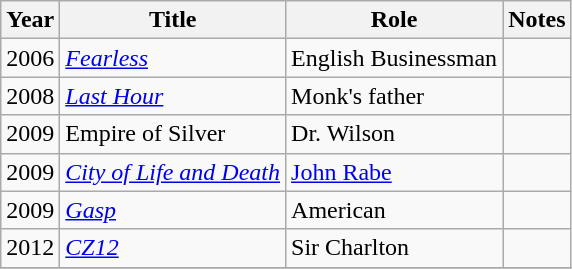<table class="wikitable" border="1">
<tr>
<th>Year</th>
<th>Title</th>
<th>Role</th>
<th>Notes</th>
</tr>
<tr>
<td>2006</td>
<td><em><a href='#'>Fearless</a></em></td>
<td>English Businessman</td>
<td></td>
</tr>
<tr>
<td>2008</td>
<td><em><a href='#'>Last Hour</a></em></td>
<td>Monk's father</td>
<td></td>
</tr>
<tr>
<td>2009</td>
<td>Empire of Silver</td>
<td>Dr. Wilson</td>
<td></td>
</tr>
<tr>
<td>2009</td>
<td><em><a href='#'>City of Life and Death</a></em></td>
<td><a href='#'>John Rabe</a></td>
<td></td>
</tr>
<tr>
<td>2009</td>
<td><em><a href='#'>Gasp</a></em></td>
<td>American</td>
<td></td>
</tr>
<tr>
<td>2012</td>
<td><em><a href='#'>CZ12</a></em></td>
<td>Sir Charlton</td>
<td></td>
</tr>
<tr>
</tr>
</table>
